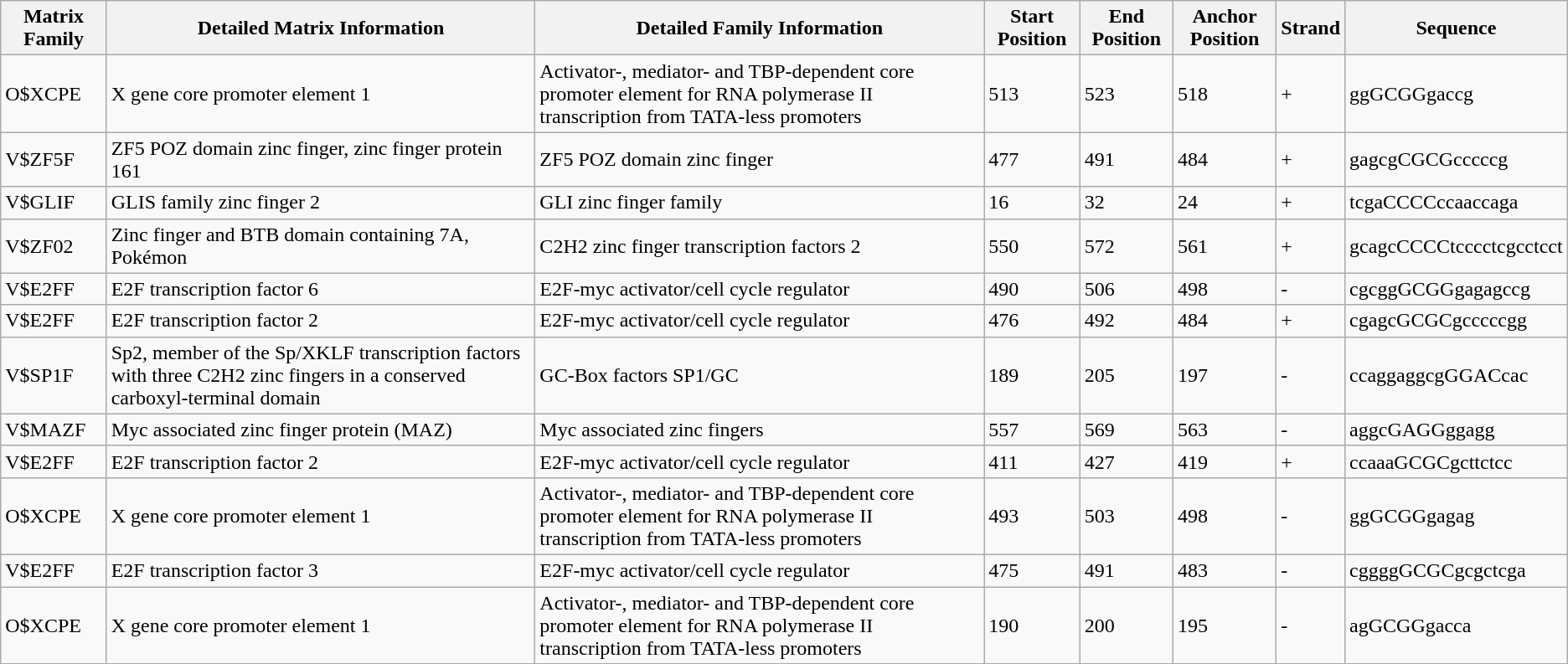<table class="wikitable">
<tr>
<th>Matrix Family</th>
<th>Detailed Matrix Information</th>
<th>Detailed Family Information</th>
<th>Start Position</th>
<th>End Position</th>
<th>Anchor Position</th>
<th>Strand</th>
<th>Sequence</th>
</tr>
<tr>
<td>O$XCPE</td>
<td>X gene core promoter element 1</td>
<td>Activator-, mediator- and TBP-dependent core promoter element for RNA polymerase II transcription from TATA-less promoters</td>
<td>513</td>
<td>523</td>
<td>518</td>
<td>+</td>
<td>ggGCGGgaccg</td>
</tr>
<tr>
<td>V$ZF5F</td>
<td>ZF5 POZ domain zinc finger, zinc finger protein 161</td>
<td>ZF5 POZ domain zinc finger</td>
<td>477</td>
<td>491</td>
<td>484</td>
<td>+</td>
<td>gagcgCGCGcccccg</td>
</tr>
<tr>
<td>V$GLIF</td>
<td>GLIS family zinc finger 2</td>
<td>GLI zinc finger family</td>
<td>16</td>
<td>32</td>
<td>24</td>
<td>+</td>
<td>tcgaCCCCccaaccaga</td>
</tr>
<tr>
<td>V$ZF02</td>
<td>Zinc finger and BTB domain containing 7A, Pokémon</td>
<td>C2H2 zinc finger transcription factors 2</td>
<td>550</td>
<td>572</td>
<td>561</td>
<td>+</td>
<td>gcagcCCCCtcccctcgcctcct</td>
</tr>
<tr>
<td>V$E2FF</td>
<td>E2F transcription factor 6</td>
<td>E2F-myc activator/cell cycle regulator</td>
<td>490</td>
<td>506</td>
<td>498</td>
<td>-</td>
<td>cgcggGCGGgagagccg</td>
</tr>
<tr>
<td>V$E2FF</td>
<td>E2F transcription factor 2</td>
<td>E2F-myc activator/cell cycle regulator</td>
<td>476</td>
<td>492</td>
<td>484</td>
<td>+</td>
<td>cgagcGCGCgcccccgg</td>
</tr>
<tr>
<td>V$SP1F</td>
<td>Sp2, member of the Sp/XKLF transcription factors with three C2H2 zinc fingers in a conserved carboxyl-terminal domain</td>
<td>GC-Box factors SP1/GC</td>
<td>189</td>
<td>205</td>
<td>197</td>
<td>-</td>
<td>ccaggaggcgGGACcac</td>
</tr>
<tr>
<td>V$MAZF</td>
<td>Myc associated zinc finger protein (MAZ)</td>
<td>Myc associated zinc fingers</td>
<td>557</td>
<td>569</td>
<td>563</td>
<td>-</td>
<td>aggcGAGGggagg</td>
</tr>
<tr>
<td>V$E2FF</td>
<td>E2F transcription factor 2</td>
<td>E2F-myc activator/cell cycle regulator</td>
<td>411</td>
<td>427</td>
<td>419</td>
<td>+</td>
<td>ccaaaGCGCgcttctcc</td>
</tr>
<tr>
<td>O$XCPE</td>
<td>X gene core promoter element 1</td>
<td>Activator-, mediator- and TBP-dependent core promoter element for RNA polymerase II transcription from TATA-less promoters</td>
<td>493</td>
<td>503</td>
<td>498</td>
<td>-</td>
<td>ggGCGGgagag</td>
</tr>
<tr>
<td>V$E2FF</td>
<td>E2F transcription factor 3</td>
<td>E2F-myc activator/cell cycle regulator</td>
<td>475</td>
<td>491</td>
<td>483</td>
<td>-</td>
<td>cggggGCGCgcgctcga</td>
</tr>
<tr>
<td>O$XCPE</td>
<td>X gene core promoter element 1</td>
<td>Activator-, mediator- and TBP-dependent core promoter element for RNA polymerase II transcription from TATA-less promoters</td>
<td>190</td>
<td>200</td>
<td>195</td>
<td>-</td>
<td>agGCGGgacca</td>
</tr>
</table>
